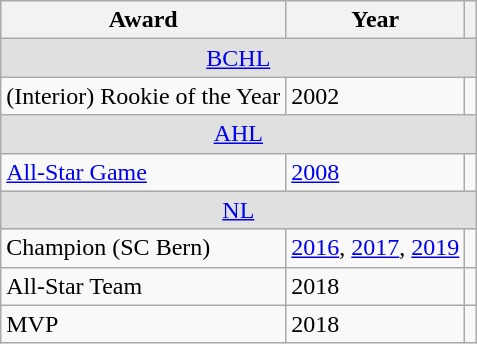<table class="wikitable">
<tr>
<th>Award</th>
<th>Year</th>
<th></th>
</tr>
<tr ALIGN="center" bgcolor="#e0e0e0">
<td colspan="3"><a href='#'>BCHL</a></td>
</tr>
<tr>
<td>(Interior) Rookie of the Year</td>
<td>2002</td>
<td></td>
</tr>
<tr ALIGN="center" bgcolor="#e0e0e0">
<td colspan="3"><a href='#'>AHL</a></td>
</tr>
<tr>
<td><a href='#'>All-Star Game</a></td>
<td><a href='#'>2008</a></td>
<td></td>
</tr>
<tr ALIGN="center" bgcolor="#e0e0e0">
<td colspan="3"><a href='#'>NL</a></td>
</tr>
<tr>
<td>Champion (SC Bern)</td>
<td><a href='#'>2016</a>, <a href='#'>2017</a>, <a href='#'>2019</a></td>
<td></td>
</tr>
<tr>
<td>All-Star Team</td>
<td>2018</td>
<td></td>
</tr>
<tr>
<td>MVP</td>
<td>2018</td>
<td></td>
</tr>
</table>
